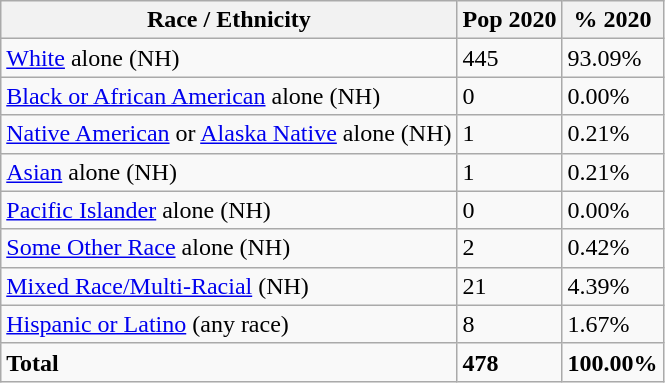<table class="wikitable">
<tr>
<th>Race / Ethnicity</th>
<th>Pop 2020</th>
<th>% 2020</th>
</tr>
<tr>
<td><a href='#'>White</a> alone (NH)</td>
<td>445</td>
<td>93.09%</td>
</tr>
<tr>
<td><a href='#'>Black or African American</a> alone (NH)</td>
<td>0</td>
<td>0.00%</td>
</tr>
<tr>
<td><a href='#'>Native American</a> or <a href='#'>Alaska Native</a> alone (NH)</td>
<td>1</td>
<td>0.21%</td>
</tr>
<tr>
<td><a href='#'>Asian</a> alone (NH)</td>
<td>1</td>
<td>0.21%</td>
</tr>
<tr>
<td><a href='#'>Pacific Islander</a> alone (NH)</td>
<td>0</td>
<td>0.00%</td>
</tr>
<tr>
<td><a href='#'>Some Other Race</a> alone (NH)</td>
<td>2</td>
<td>0.42%</td>
</tr>
<tr>
<td><a href='#'>Mixed Race/Multi-Racial</a> (NH)</td>
<td>21</td>
<td>4.39%</td>
</tr>
<tr>
<td><a href='#'>Hispanic or Latino</a> (any race)</td>
<td>8</td>
<td>1.67%</td>
</tr>
<tr>
<td><strong>Total</strong></td>
<td><strong>478</strong></td>
<td><strong>100.00%</strong></td>
</tr>
</table>
